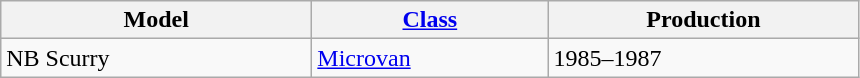<table class="wikitable">
<tr>
<th style="width:200px;">Model</th>
<th style="width:150px;"><a href='#'>Class</a></th>
<th style="width:200px;">Production</th>
</tr>
<tr>
<td valign="top">NB Scurry</td>
<td valign="top"><a href='#'>Microvan</a></td>
<td valign="top">1985–1987</td>
</tr>
</table>
